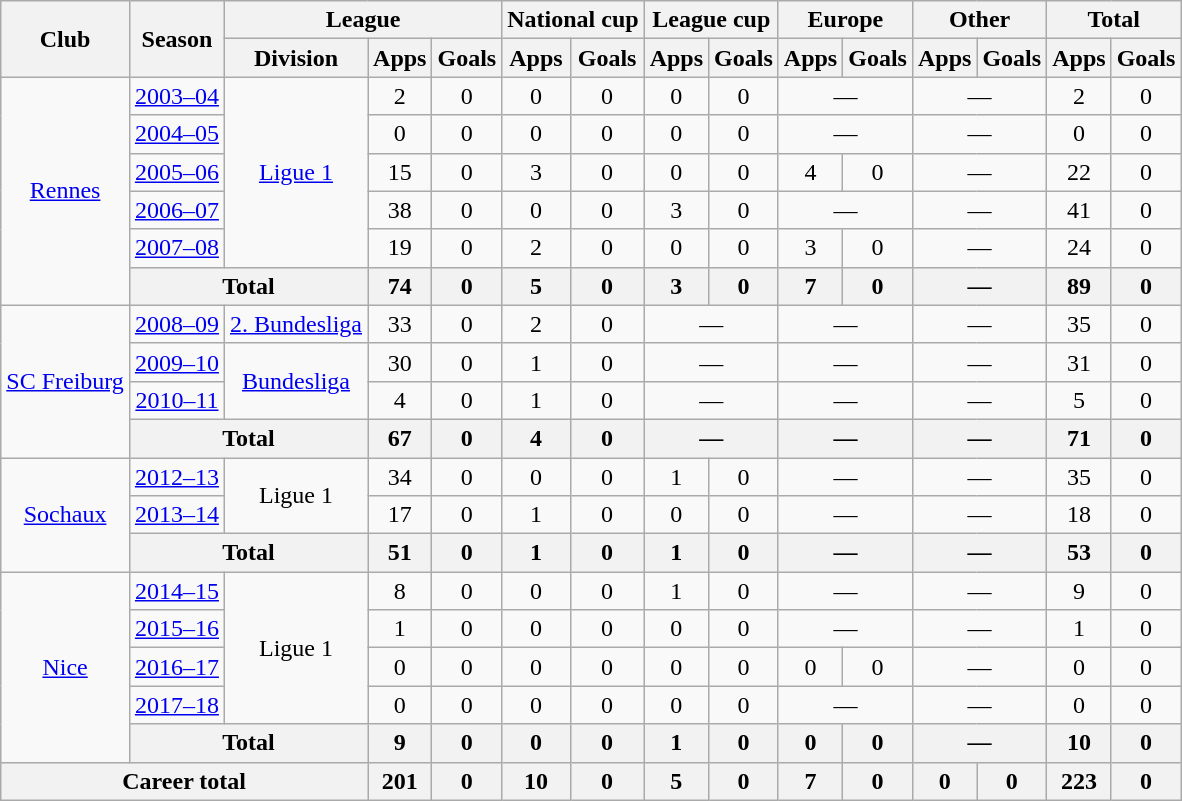<table class="wikitable" style="text-align: center;">
<tr>
<th rowspan="2">Club</th>
<th rowspan="2">Season</th>
<th colspan="3">League</th>
<th colspan="2">National cup</th>
<th colspan="2">League cup</th>
<th colspan="2">Europe</th>
<th colspan="2">Other</th>
<th colspan="2">Total</th>
</tr>
<tr>
<th>Division</th>
<th>Apps</th>
<th>Goals</th>
<th>Apps</th>
<th>Goals</th>
<th>Apps</th>
<th>Goals</th>
<th>Apps</th>
<th>Goals</th>
<th>Apps</th>
<th>Goals</th>
<th>Apps</th>
<th>Goals</th>
</tr>
<tr>
<td rowspan="6"><a href='#'>Rennes</a></td>
<td><a href='#'>2003–04</a></td>
<td rowspan="5"><a href='#'>Ligue 1</a></td>
<td>2</td>
<td>0</td>
<td>0</td>
<td>0</td>
<td>0</td>
<td>0</td>
<td colspan="2">—</td>
<td colspan="2">—</td>
<td>2</td>
<td>0</td>
</tr>
<tr>
<td><a href='#'>2004–05</a></td>
<td>0</td>
<td>0</td>
<td>0</td>
<td>0</td>
<td>0</td>
<td>0</td>
<td colspan="2">—</td>
<td colspan="2">—</td>
<td>0</td>
<td>0</td>
</tr>
<tr>
<td><a href='#'>2005–06</a></td>
<td>15</td>
<td>0</td>
<td>3</td>
<td>0</td>
<td>0</td>
<td>0</td>
<td>4</td>
<td>0</td>
<td colspan="2">—</td>
<td>22</td>
<td>0</td>
</tr>
<tr>
<td><a href='#'>2006–07</a></td>
<td>38</td>
<td>0</td>
<td>0</td>
<td>0</td>
<td>3</td>
<td>0</td>
<td colspan="2">—</td>
<td colspan="2">—</td>
<td>41</td>
<td>0</td>
</tr>
<tr>
<td><a href='#'>2007–08</a></td>
<td>19</td>
<td>0</td>
<td>2</td>
<td>0</td>
<td>0</td>
<td>0</td>
<td>3</td>
<td>0</td>
<td colspan="2">—</td>
<td>24</td>
<td>0</td>
</tr>
<tr>
<th colspan="2">Total</th>
<th>74</th>
<th>0</th>
<th>5</th>
<th>0</th>
<th>3</th>
<th>0</th>
<th>7</th>
<th>0</th>
<th colspan="2">—</th>
<th>89</th>
<th>0</th>
</tr>
<tr>
<td rowspan="4"><a href='#'>SC Freiburg</a></td>
<td><a href='#'>2008–09</a></td>
<td><a href='#'>2. Bundesliga</a></td>
<td>33</td>
<td>0</td>
<td>2</td>
<td>0</td>
<td colspan="2">—</td>
<td colspan="2">—</td>
<td colspan="2">—</td>
<td>35</td>
<td>0</td>
</tr>
<tr>
<td><a href='#'>2009–10</a></td>
<td rowspan="2"><a href='#'>Bundesliga</a></td>
<td>30</td>
<td>0</td>
<td>1</td>
<td>0</td>
<td colspan="2">—</td>
<td colspan="2">—</td>
<td colspan="2">—</td>
<td>31</td>
<td>0</td>
</tr>
<tr>
<td><a href='#'>2010–11</a></td>
<td>4</td>
<td>0</td>
<td>1</td>
<td>0</td>
<td colspan="2">—</td>
<td colspan="2">—</td>
<td colspan="2">—</td>
<td>5</td>
<td>0</td>
</tr>
<tr>
<th colspan="2">Total</th>
<th>67</th>
<th>0</th>
<th>4</th>
<th>0</th>
<th colspan="2">—</th>
<th colspan="2">—</th>
<th colspan="2">—</th>
<th>71</th>
<th>0</th>
</tr>
<tr>
<td rowspan="3"><a href='#'>Sochaux</a></td>
<td><a href='#'>2012–13</a></td>
<td rowspan="2">Ligue 1</td>
<td>34</td>
<td>0</td>
<td>0</td>
<td>0</td>
<td>1</td>
<td>0</td>
<td colspan="2">—</td>
<td colspan="2">—</td>
<td>35</td>
<td>0</td>
</tr>
<tr>
<td><a href='#'>2013–14</a></td>
<td>17</td>
<td>0</td>
<td>1</td>
<td>0</td>
<td>0</td>
<td>0</td>
<td colspan="2">—</td>
<td colspan="2">—</td>
<td>18</td>
<td>0</td>
</tr>
<tr>
<th colspan="2">Total</th>
<th>51</th>
<th>0</th>
<th>1</th>
<th>0</th>
<th>1</th>
<th>0</th>
<th colspan="2">—</th>
<th colspan="2">—</th>
<th>53</th>
<th>0</th>
</tr>
<tr>
<td rowspan="5"><a href='#'>Nice</a></td>
<td><a href='#'>2014–15</a></td>
<td rowspan="4">Ligue 1</td>
<td>8</td>
<td>0</td>
<td>0</td>
<td>0</td>
<td>1</td>
<td>0</td>
<td colspan="2">—</td>
<td colspan="2">—</td>
<td>9</td>
<td>0</td>
</tr>
<tr>
<td><a href='#'>2015–16</a></td>
<td>1</td>
<td>0</td>
<td>0</td>
<td>0</td>
<td>0</td>
<td>0</td>
<td colspan="2">—</td>
<td colspan="2">—</td>
<td>1</td>
<td>0</td>
</tr>
<tr>
<td><a href='#'>2016–17</a></td>
<td>0</td>
<td>0</td>
<td>0</td>
<td>0</td>
<td>0</td>
<td>0</td>
<td>0</td>
<td>0</td>
<td colspan="2">—</td>
<td>0</td>
<td>0</td>
</tr>
<tr>
<td><a href='#'>2017–18</a></td>
<td>0</td>
<td>0</td>
<td>0</td>
<td>0</td>
<td>0</td>
<td>0</td>
<td colspan="2">—</td>
<td colspan="2">—</td>
<td>0</td>
<td>0</td>
</tr>
<tr>
<th colspan="2">Total</th>
<th>9</th>
<th>0</th>
<th>0</th>
<th>0</th>
<th>1</th>
<th>0</th>
<th>0</th>
<th>0</th>
<th colspan="2">—</th>
<th>10</th>
<th>0</th>
</tr>
<tr>
<th colspan="3">Career total</th>
<th>201</th>
<th>0</th>
<th>10</th>
<th>0</th>
<th>5</th>
<th>0</th>
<th>7</th>
<th>0</th>
<th>0</th>
<th>0</th>
<th>223</th>
<th>0</th>
</tr>
</table>
